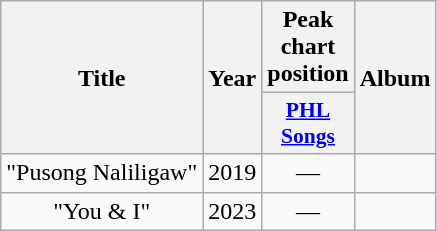<table class="wikitable plainrowheaders" style="text-align:center;">
<tr>
<th scope="col" rowspan="2">Title</th>
<th scope="col" rowspan="2">Year</th>
<th colspan="1" scope="col">Peak chart position</th>
<th scope="col" rowspan="2">Album</th>
</tr>
<tr>
<th scope="col" style="font-size:90%; width:3em"><a href='#'>PHL<br>Songs</a><br></th>
</tr>
<tr>
<td>"Pusong Naliligaw"<br></td>
<td>2019</td>
<td>—</td>
<td></td>
</tr>
<tr>
<td>"You & I"<br></td>
<td>2023</td>
<td>—</td>
<td></td>
</tr>
</table>
